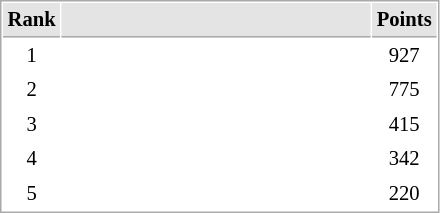<table cellspacing="1" cellpadding="3" style="border:1px solid #AAAAAA;font-size:86%">
<tr bgcolor="#E4E4E4">
<th style="border-bottom:1px solid #AAAAAA" width=10>Rank</th>
<th style="border-bottom:1px solid #AAAAAA" width=200></th>
<th style="border-bottom:1px solid #AAAAAA" width=20>Points</th>
</tr>
<tr>
<td align="center">1</td>
<td></td>
<td align=center>927</td>
</tr>
<tr>
<td align="center">2</td>
<td></td>
<td align=center>775</td>
</tr>
<tr>
<td align="center">3</td>
<td></td>
<td align=center>415</td>
</tr>
<tr>
<td align="center">4</td>
<td></td>
<td align=center>342</td>
</tr>
<tr>
<td align="center">5</td>
<td></td>
<td align=center>220</td>
</tr>
</table>
